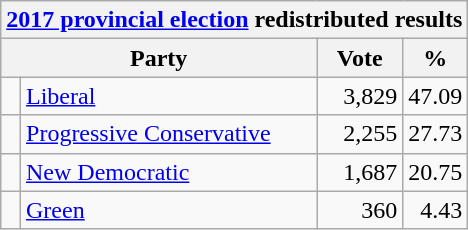<table class="wikitable">
<tr>
<th colspan="4"><a href='#'>2017 provincial election</a> redistributed results</th>
</tr>
<tr>
<th bgcolor="#DDDDFF" width="130px" colspan="2">Party</th>
<th bgcolor="#DDDDFF" width="50px">Vote</th>
<th bgcolor="#DDDDFF" width="30px">%</th>
</tr>
<tr>
<td> </td>
<td><a href='#'>Liberal</a></td>
<td align=right>3,829</td>
<td align=right>47.09</td>
</tr>
<tr>
<td> </td>
<td><a href='#'>Progressive Conservative</a></td>
<td align=right>2,255</td>
<td align=right>27.73</td>
</tr>
<tr>
<td> </td>
<td><a href='#'>New Democratic</a></td>
<td align=right>1,687</td>
<td align=right>20.75</td>
</tr>
<tr>
<td> </td>
<td><a href='#'>Green</a></td>
<td align=right>360</td>
<td align=right>4.43</td>
</tr>
</table>
